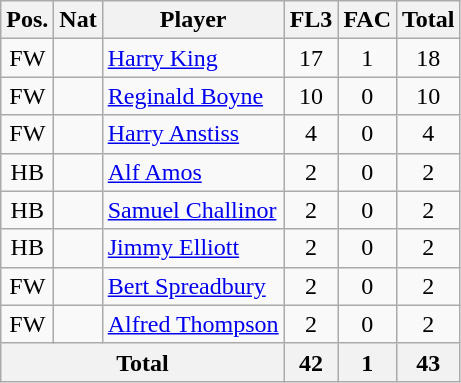<table class="wikitable"  style="text-align:center; border:1px #aaa solid;">
<tr>
<th>Pos.</th>
<th>Nat</th>
<th>Player</th>
<th>FL3</th>
<th>FAC</th>
<th>Total</th>
</tr>
<tr>
<td>FW</td>
<td></td>
<td style="text-align:left;"><a href='#'>Harry King</a></td>
<td>17</td>
<td>1</td>
<td>18</td>
</tr>
<tr>
<td>FW</td>
<td></td>
<td style="text-align:left;"><a href='#'>Reginald Boyne</a></td>
<td>10</td>
<td>0</td>
<td>10</td>
</tr>
<tr>
<td>FW</td>
<td></td>
<td style="text-align:left;"><a href='#'>Harry Anstiss</a></td>
<td>4</td>
<td>0</td>
<td>4</td>
</tr>
<tr>
<td>HB</td>
<td></td>
<td style="text-align:left;"><a href='#'>Alf Amos</a></td>
<td>2</td>
<td>0</td>
<td>2</td>
</tr>
<tr>
<td>HB</td>
<td></td>
<td style="text-align:left;"><a href='#'>Samuel Challinor</a></td>
<td>2</td>
<td>0</td>
<td>2</td>
</tr>
<tr>
<td>HB</td>
<td></td>
<td style="text-align:left;"><a href='#'>Jimmy Elliott</a></td>
<td>2</td>
<td>0</td>
<td>2</td>
</tr>
<tr>
<td>FW</td>
<td></td>
<td style="text-align:left;"><a href='#'>Bert Spreadbury</a></td>
<td>2</td>
<td>0</td>
<td>2</td>
</tr>
<tr>
<td>FW</td>
<td></td>
<td style="text-align:left;"><a href='#'>Alfred Thompson</a></td>
<td>2</td>
<td>0</td>
<td>2</td>
</tr>
<tr>
<th colspan="3">Total</th>
<th>42</th>
<th>1</th>
<th>43</th>
</tr>
</table>
